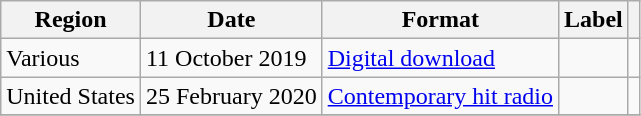<table class="wikitable plainrowheaders">
<tr>
<th scope="row">Region</th>
<th scope="row">Date</th>
<th scope="row">Format</th>
<th scope="row">Label</th>
<th scope="row"></th>
</tr>
<tr>
<td>Various</td>
<td>11 October 2019</td>
<td><a href='#'>Digital download</a></td>
<td></td>
<td align="center"></td>
</tr>
<tr>
<td>United States</td>
<td>25 February 2020</td>
<td><a href='#'>Contemporary hit radio</a></td>
<td></td>
<td align="center"></td>
</tr>
<tr>
</tr>
</table>
